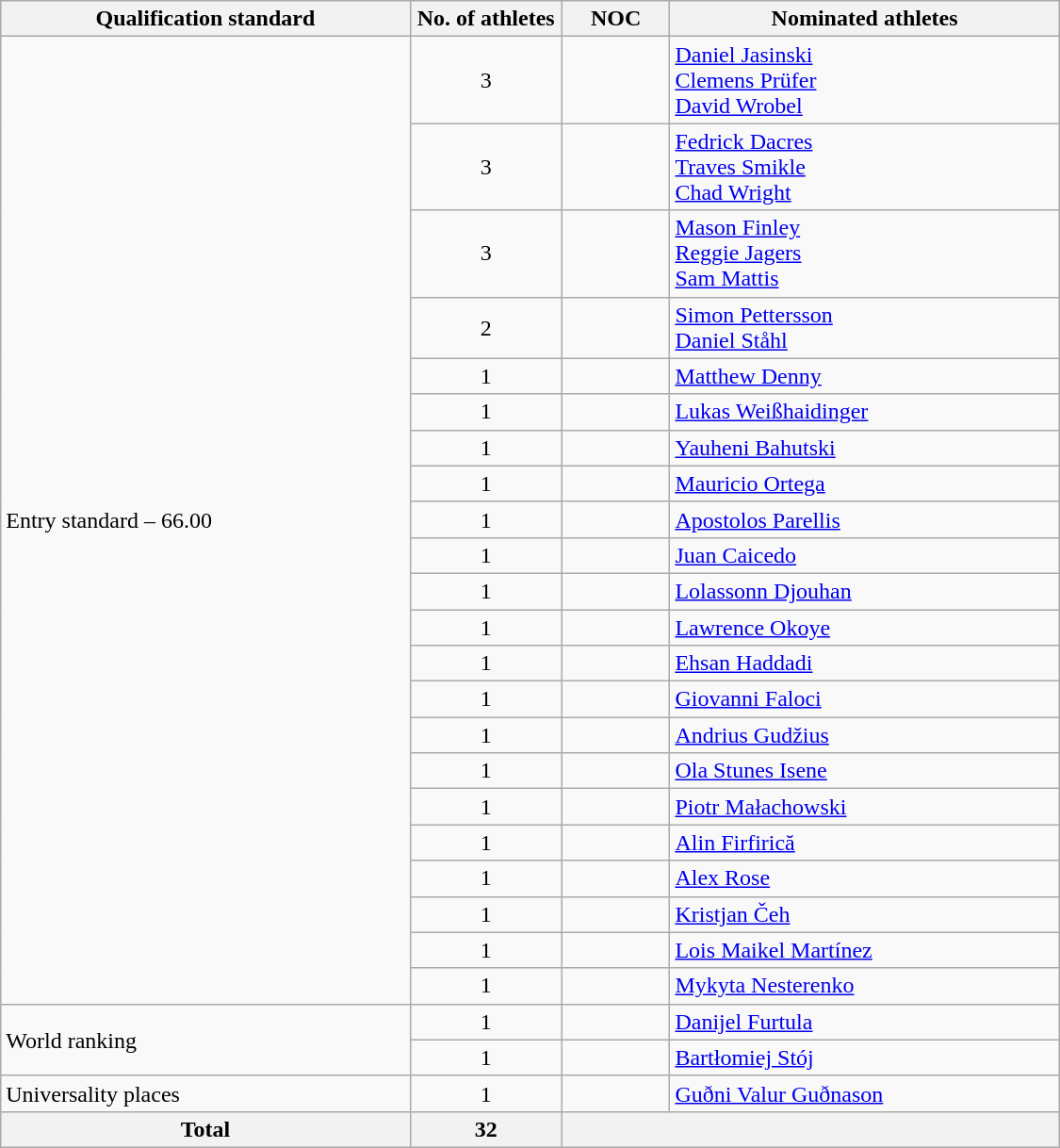<table class="wikitable" style="text-align:left; width:750px;">
<tr>
<th>Qualification standard</th>
<th width=100>No. of athletes</th>
<th>NOC</th>
<th>Nominated athletes</th>
</tr>
<tr>
<td rowspan=22>Entry standard – 66.00</td>
<td align=center>3</td>
<td></td>
<td><a href='#'>Daniel Jasinski</a><br><a href='#'>Clemens Prüfer</a><br><a href='#'>David Wrobel</a></td>
</tr>
<tr>
<td align=center>3</td>
<td></td>
<td><a href='#'>Fedrick Dacres</a><br><a href='#'>Traves Smikle</a><br><a href='#'>Chad Wright</a></td>
</tr>
<tr>
<td align=center>3</td>
<td></td>
<td><a href='#'>Mason Finley</a><br><a href='#'>Reggie Jagers</a><br><a href='#'>Sam Mattis</a></td>
</tr>
<tr>
<td align=center>2</td>
<td></td>
<td><a href='#'>Simon Pettersson</a><br><a href='#'>Daniel Ståhl</a></td>
</tr>
<tr>
<td align=center>1</td>
<td></td>
<td><a href='#'>Matthew Denny</a></td>
</tr>
<tr>
<td align=center>1</td>
<td></td>
<td><a href='#'>Lukas Weißhaidinger</a></td>
</tr>
<tr>
<td align=center>1</td>
<td></td>
<td><a href='#'>Yauheni Bahutski</a></td>
</tr>
<tr>
<td align=center>1</td>
<td></td>
<td><a href='#'>Mauricio Ortega</a></td>
</tr>
<tr>
<td align=center>1</td>
<td></td>
<td><a href='#'>Apostolos Parellis</a></td>
</tr>
<tr>
<td align=center>1</td>
<td></td>
<td><a href='#'>Juan Caicedo</a></td>
</tr>
<tr>
<td align=center>1</td>
<td></td>
<td><a href='#'>Lolassonn Djouhan</a></td>
</tr>
<tr>
<td align=center>1</td>
<td></td>
<td><a href='#'>Lawrence Okoye</a></td>
</tr>
<tr>
<td align=center>1</td>
<td></td>
<td><a href='#'>Ehsan Haddadi</a></td>
</tr>
<tr>
<td align=center>1</td>
<td></td>
<td><a href='#'>Giovanni Faloci</a></td>
</tr>
<tr>
<td align=center>1</td>
<td></td>
<td><a href='#'>Andrius Gudžius</a></td>
</tr>
<tr>
<td align=center>1</td>
<td></td>
<td><a href='#'>Ola Stunes Isene</a></td>
</tr>
<tr>
<td align=center>1</td>
<td></td>
<td><a href='#'>Piotr Małachowski</a></td>
</tr>
<tr>
<td align=center>1</td>
<td></td>
<td><a href='#'>Alin Firfirică</a></td>
</tr>
<tr>
<td align=center>1</td>
<td></td>
<td><a href='#'>Alex Rose</a></td>
</tr>
<tr>
<td align=center>1</td>
<td></td>
<td><a href='#'>Kristjan Čeh</a></td>
</tr>
<tr>
<td align=center>1</td>
<td></td>
<td><a href='#'>Lois Maikel Martínez</a></td>
</tr>
<tr>
<td align=center>1</td>
<td></td>
<td><a href='#'>Mykyta Nesterenko</a></td>
</tr>
<tr>
<td rowspan=2>World ranking</td>
<td align=center>1</td>
<td></td>
<td><a href='#'>Danijel Furtula</a></td>
</tr>
<tr>
<td align=center>1</td>
<td></td>
<td><a href='#'>Bartłomiej Stój</a></td>
</tr>
<tr>
<td>Universality places</td>
<td align=center>1</td>
<td></td>
<td><a href='#'>Guðni Valur Guðnason</a></td>
</tr>
<tr>
<th>Total</th>
<th>32</th>
<th colspan=2></th>
</tr>
</table>
